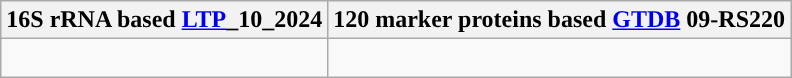<table class="wikitable">
<tr>
<th colspan=1>16S rRNA based <a href='#'>LTP</a>_10_2024</th>
<th colspan=1>120 marker proteins based <a href='#'>GTDB</a> 09-RS220</th>
</tr>
<tr>
<td style="vertical-align:top"><br></td>
<td><br></td>
</tr>
</table>
